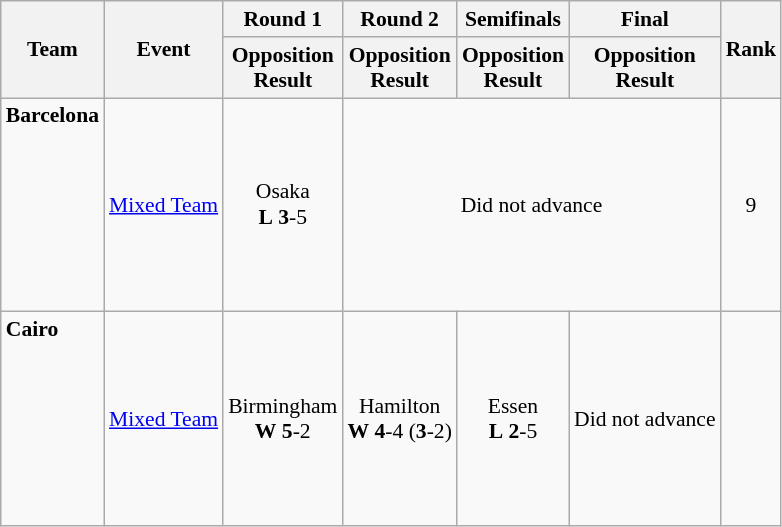<table class="wikitable" border="1" style="font-size:90%">
<tr>
<th rowspan=2>Team</th>
<th rowspan=2>Event</th>
<th>Round 1</th>
<th>Round 2</th>
<th>Semifinals</th>
<th>Final</th>
<th rowspan=2>Rank</th>
</tr>
<tr>
<th>Opposition<br>Result</th>
<th>Opposition<br>Result</th>
<th>Opposition<br>Result</th>
<th>Opposition<br>Result</th>
</tr>
<tr>
<td><strong>Barcelona</strong><br><br><br><br><br><br><br><br></td>
<td><a href='#'>Mixed Team</a></td>
<td align=center>Osaka <br> <strong>L</strong> <strong>3</strong>-5</td>
<td align=center colspan=3>Did not advance</td>
<td align=center>9</td>
</tr>
<tr>
<td><strong>Cairo</strong><br><br><br><br><br><br><br><br></td>
<td><a href='#'>Mixed Team</a></td>
<td align=center>Birmingham <br> <strong>W</strong> <strong>5</strong>-2</td>
<td align=center>Hamilton <br> <strong>W</strong> <strong>4</strong>-4 (<strong>3</strong>-2)</td>
<td align=center>Essen <br> <strong>L</strong> <strong>2</strong>-5</td>
<td align=center>Did not advance</td>
<td align=center></td>
</tr>
</table>
